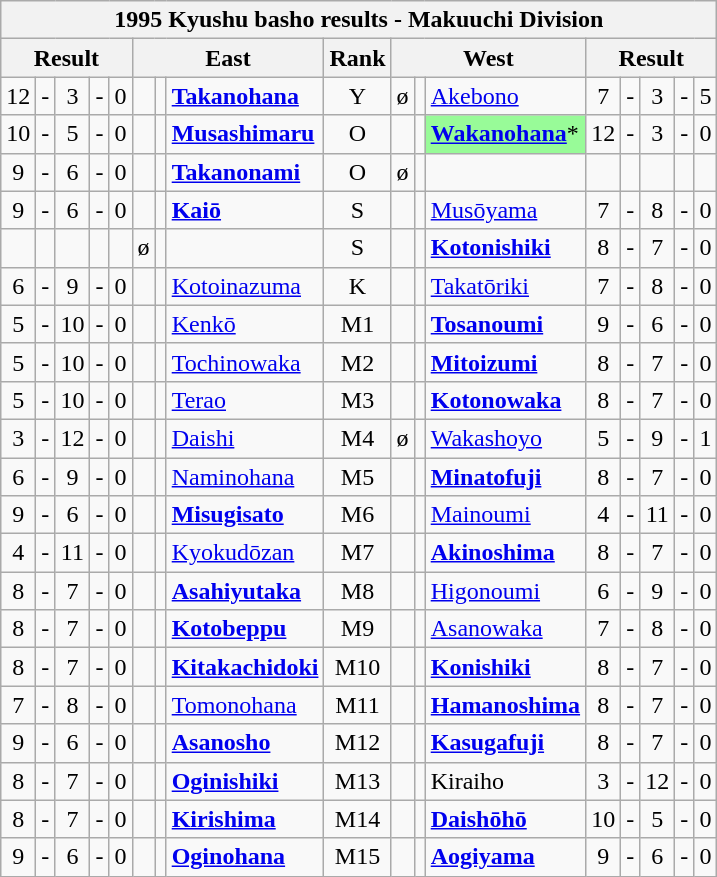<table class="wikitable">
<tr>
<th colspan="17">1995 Kyushu basho results - Makuuchi Division</th>
</tr>
<tr>
<th colspan="5">Result</th>
<th colspan="3">East</th>
<th>Rank</th>
<th colspan="3">West</th>
<th colspan="5">Result</th>
</tr>
<tr>
<td align=center>12</td>
<td align=center>-</td>
<td align=center>3</td>
<td align=center>-</td>
<td align=center>0</td>
<td align=center></td>
<td align=center></td>
<td><strong><a href='#'>Takanohana</a></strong></td>
<td align=center>Y</td>
<td align=center>ø</td>
<td align=center></td>
<td><a href='#'>Akebono</a></td>
<td align=center>7</td>
<td align=center>-</td>
<td align=center>3</td>
<td align=center>-</td>
<td align=center>5</td>
</tr>
<tr>
<td align=center>10</td>
<td align=center>-</td>
<td align=center>5</td>
<td align=center>-</td>
<td align=center>0</td>
<td align=center></td>
<td align=center></td>
<td><strong><a href='#'>Musashimaru</a></strong></td>
<td align=center>O</td>
<td align=center></td>
<td align=center></td>
<td style="background: PaleGreen;"><strong><a href='#'>Wakanohana</a></strong>*</td>
<td align=center>12</td>
<td align=center>-</td>
<td align=center>3</td>
<td align=center>-</td>
<td align=center>0</td>
</tr>
<tr>
<td align=center>9</td>
<td align=center>-</td>
<td align=center>6</td>
<td align=center>-</td>
<td align=center>0</td>
<td align=center></td>
<td align=center></td>
<td><strong><a href='#'>Takanonami</a></strong></td>
<td align=center>O</td>
<td align=center>ø</td>
<td align=center></td>
<td></td>
<td align=center></td>
<td align=center></td>
<td align=center></td>
<td align=center></td>
<td align=center></td>
</tr>
<tr>
<td align=center>9</td>
<td align=center>-</td>
<td align=center>6</td>
<td align=center>-</td>
<td align=center>0</td>
<td align=center></td>
<td align=center></td>
<td><strong><a href='#'>Kaiō</a></strong></td>
<td align=center>S</td>
<td align=center></td>
<td align=center></td>
<td><a href='#'>Musōyama</a></td>
<td align=center>7</td>
<td align=center>-</td>
<td align=center>8</td>
<td align=center>-</td>
<td align=center>0</td>
</tr>
<tr>
<td align=center></td>
<td align=center></td>
<td align=center></td>
<td align=center></td>
<td align=center></td>
<td align=center>ø</td>
<td align=center></td>
<td></td>
<td align=center>S</td>
<td align=center></td>
<td align=center></td>
<td><strong><a href='#'>Kotonishiki</a></strong></td>
<td align=center>8</td>
<td align=center>-</td>
<td align=center>7</td>
<td align=center>-</td>
<td align=center>0</td>
</tr>
<tr>
<td align=center>6</td>
<td align=center>-</td>
<td align=center>9</td>
<td align=center>-</td>
<td align=center>0</td>
<td align=center></td>
<td align=center></td>
<td><a href='#'>Kotoinazuma</a></td>
<td align=center>K</td>
<td align=center></td>
<td align=center></td>
<td><a href='#'>Takatōriki</a></td>
<td align=center>7</td>
<td align=center>-</td>
<td align=center>8</td>
<td align=center>-</td>
<td align=center>0</td>
</tr>
<tr>
<td align=center>5</td>
<td align=center>-</td>
<td align=center>10</td>
<td align=center>-</td>
<td align=center>0</td>
<td align=center></td>
<td align=center></td>
<td><a href='#'>Kenkō</a></td>
<td align=center>M1</td>
<td align=center></td>
<td align=center></td>
<td><strong><a href='#'>Tosanoumi</a></strong></td>
<td align=center>9</td>
<td align=center>-</td>
<td align=center>6</td>
<td align=center>-</td>
<td align=center>0</td>
</tr>
<tr>
<td align=center>5</td>
<td align=center>-</td>
<td align=center>10</td>
<td align=center>-</td>
<td align=center>0</td>
<td align=center></td>
<td align=center></td>
<td><a href='#'>Tochinowaka</a></td>
<td align=center>M2</td>
<td align=center></td>
<td align=center></td>
<td><strong><a href='#'>Mitoizumi</a></strong></td>
<td align=center>8</td>
<td align=center>-</td>
<td align=center>7</td>
<td align=center>-</td>
<td align=center>0</td>
</tr>
<tr>
<td align=center>5</td>
<td align=center>-</td>
<td align=center>10</td>
<td align=center>-</td>
<td align=center>0</td>
<td align=center></td>
<td align=center></td>
<td><a href='#'>Terao</a></td>
<td align=center>M3</td>
<td align=center></td>
<td align=center></td>
<td><strong><a href='#'>Kotonowaka</a></strong></td>
<td align=center>8</td>
<td align=center>-</td>
<td align=center>7</td>
<td align=center>-</td>
<td align=center>0</td>
</tr>
<tr>
<td align=center>3</td>
<td align=center>-</td>
<td align=center>12</td>
<td align=center>-</td>
<td align=center>0</td>
<td align=center></td>
<td align=center></td>
<td><a href='#'>Daishi</a></td>
<td align=center>M4</td>
<td align=center>ø</td>
<td align=center></td>
<td><a href='#'>Wakashoyo</a></td>
<td align=center>5</td>
<td align=center>-</td>
<td align=center>9</td>
<td align=center>-</td>
<td align=center>1</td>
</tr>
<tr>
<td align=center>6</td>
<td align=center>-</td>
<td align=center>9</td>
<td align=center>-</td>
<td align=center>0</td>
<td align=center></td>
<td align=center></td>
<td><a href='#'>Naminohana</a></td>
<td align=center>M5</td>
<td align=center></td>
<td align=center></td>
<td><strong><a href='#'>Minatofuji</a></strong></td>
<td align=center>8</td>
<td align=center>-</td>
<td align=center>7</td>
<td align=center>-</td>
<td align=center>0</td>
</tr>
<tr>
<td align=center>9</td>
<td align=center>-</td>
<td align=center>6</td>
<td align=center>-</td>
<td align=center>0</td>
<td align=center></td>
<td align=center></td>
<td><strong><a href='#'>Misugisato</a></strong></td>
<td align=center>M6</td>
<td align=center></td>
<td align=center></td>
<td><a href='#'>Mainoumi</a></td>
<td align=center>4</td>
<td align=center>-</td>
<td align=center>11</td>
<td align=center>-</td>
<td align=center>0</td>
</tr>
<tr>
<td align=center>4</td>
<td align=center>-</td>
<td align=center>11</td>
<td align=center>-</td>
<td align=center>0</td>
<td align=center></td>
<td align=center></td>
<td><a href='#'>Kyokudōzan</a></td>
<td align=center>M7</td>
<td align=center></td>
<td align=center></td>
<td><strong><a href='#'>Akinoshima</a></strong></td>
<td align=center>8</td>
<td align=center>-</td>
<td align=center>7</td>
<td align=center>-</td>
<td align=center>0</td>
</tr>
<tr>
<td align=center>8</td>
<td align=center>-</td>
<td align=center>7</td>
<td align=center>-</td>
<td align=center>0</td>
<td align=center></td>
<td align=center></td>
<td><strong><a href='#'>Asahiyutaka</a></strong></td>
<td align=center>M8</td>
<td align=center></td>
<td align=center></td>
<td><a href='#'>Higonoumi</a></td>
<td align=center>6</td>
<td align=center>-</td>
<td align=center>9</td>
<td align=center>-</td>
<td align=center>0</td>
</tr>
<tr>
<td align=center>8</td>
<td align=center>-</td>
<td align=center>7</td>
<td align=center>-</td>
<td align=center>0</td>
<td align=center></td>
<td align=center></td>
<td><strong><a href='#'>Kotobeppu</a></strong></td>
<td align=center>M9</td>
<td align=center></td>
<td align=center></td>
<td><a href='#'>Asanowaka</a></td>
<td align=center>7</td>
<td align=center>-</td>
<td align=center>8</td>
<td align=center>-</td>
<td align=center>0</td>
</tr>
<tr>
<td align=center>8</td>
<td align=center>-</td>
<td align=center>7</td>
<td align=center>-</td>
<td align=center>0</td>
<td align=center></td>
<td align=center></td>
<td><strong><a href='#'>Kitakachidoki</a></strong></td>
<td align=center>M10</td>
<td align=center></td>
<td align=center></td>
<td><strong><a href='#'>Konishiki</a></strong></td>
<td align=center>8</td>
<td align=center>-</td>
<td align=center>7</td>
<td align=center>-</td>
<td align=center>0</td>
</tr>
<tr>
<td align=center>7</td>
<td align=center>-</td>
<td align=center>8</td>
<td align=center>-</td>
<td align=center>0</td>
<td align=center></td>
<td align=center></td>
<td><a href='#'>Tomonohana</a></td>
<td align=center>M11</td>
<td align=center></td>
<td align=center></td>
<td><strong><a href='#'>Hamanoshima</a></strong></td>
<td align=center>8</td>
<td align=center>-</td>
<td align=center>7</td>
<td align=center>-</td>
<td align=center>0</td>
</tr>
<tr>
<td align=center>9</td>
<td align=center>-</td>
<td align=center>6</td>
<td align=center>-</td>
<td align=center>0</td>
<td align=center></td>
<td align=center></td>
<td><strong><a href='#'>Asanosho</a></strong></td>
<td align=center>M12</td>
<td align=center></td>
<td align=center></td>
<td><strong><a href='#'>Kasugafuji</a></strong></td>
<td align=center>8</td>
<td align=center>-</td>
<td align=center>7</td>
<td align=center>-</td>
<td align=center>0</td>
</tr>
<tr>
<td align=center>8</td>
<td align=center>-</td>
<td align=center>7</td>
<td align=center>-</td>
<td align=center>0</td>
<td align=center></td>
<td align=center></td>
<td><strong><a href='#'>Oginishiki</a></strong></td>
<td align=center>M13</td>
<td align=center></td>
<td align=center></td>
<td>Kiraiho</td>
<td align=center>3</td>
<td align=center>-</td>
<td align=center>12</td>
<td align=center>-</td>
<td align=center>0</td>
</tr>
<tr>
<td align=center>8</td>
<td align=center>-</td>
<td align=center>7</td>
<td align=center>-</td>
<td align=center>0</td>
<td align=center></td>
<td align=center></td>
<td><strong><a href='#'>Kirishima</a></strong></td>
<td align=center>M14</td>
<td align=center></td>
<td align=center></td>
<td><strong><a href='#'>Daishōhō</a></strong></td>
<td align=center>10</td>
<td align=center>-</td>
<td align=center>5</td>
<td align=center>-</td>
<td align=center>0</td>
</tr>
<tr>
<td align=center>9</td>
<td align=center>-</td>
<td align=center>6</td>
<td align=center>-</td>
<td align=center>0</td>
<td align=center></td>
<td align=center></td>
<td><strong><a href='#'>Oginohana</a></strong></td>
<td align=center>M15</td>
<td align=center></td>
<td align=center></td>
<td><strong><a href='#'>Aogiyama</a></strong></td>
<td align=center>9</td>
<td align=center>-</td>
<td align=center>6</td>
<td align=center>-</td>
<td align=center>0</td>
</tr>
</table>
